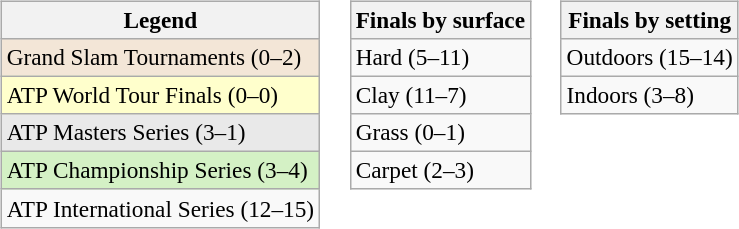<table>
<tr valign=top>
<td><br><table class=wikitable style=font-size:97%>
<tr>
<th>Legend</th>
</tr>
<tr style="background:#f3e6d7;">
<td>Grand Slam Tournaments (0–2)</td>
</tr>
<tr style="background:#ffc;">
<td>ATP World Tour Finals (0–0)</td>
</tr>
<tr style="background:#e9e9e9;">
<td>ATP Masters Series (3–1)</td>
</tr>
<tr style="background:#d4f1c5;">
<td>ATP Championship Series (3–4)</td>
</tr>
<tr>
<td>ATP International Series (12–15)</td>
</tr>
</table>
</td>
<td><br><table class=wikitable style=font-size:97%>
<tr>
<th>Finals by surface</th>
</tr>
<tr>
<td>Hard (5–11)</td>
</tr>
<tr>
<td>Clay (11–7)</td>
</tr>
<tr>
<td>Grass (0–1)</td>
</tr>
<tr>
<td>Carpet (2–3)</td>
</tr>
</table>
</td>
<td><br><table class=wikitable style=font-size:97%>
<tr>
<th>Finals by setting</th>
</tr>
<tr>
<td>Outdoors (15–14)</td>
</tr>
<tr>
<td>Indoors (3–8)</td>
</tr>
</table>
</td>
</tr>
</table>
